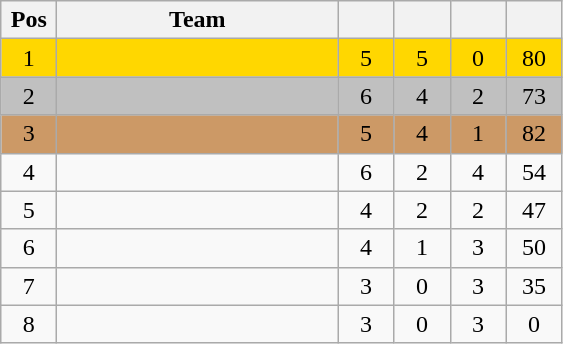<table class="wikitable" style="text-align:center">
<tr>
<th width=30>Pos</th>
<th width=180>Team</th>
<th width=30></th>
<th width=30></th>
<th width=30></th>
<th width=30></th>
</tr>
<tr bgcolor=gold>
<td>1</td>
<td align=left></td>
<td>5</td>
<td>5</td>
<td>0</td>
<td>80</td>
</tr>
<tr bgcolor=silver>
<td>2</td>
<td align=left></td>
<td>6</td>
<td>4</td>
<td>2</td>
<td>73</td>
</tr>
<tr bgcolor=cc9966>
<td>3</td>
<td align=left></td>
<td>5</td>
<td>4</td>
<td>1</td>
<td>82</td>
</tr>
<tr>
<td>4</td>
<td align=left></td>
<td>6</td>
<td>2</td>
<td>4</td>
<td>54</td>
</tr>
<tr>
<td>5</td>
<td align=left></td>
<td>4</td>
<td>2</td>
<td>2</td>
<td>47</td>
</tr>
<tr>
<td>6</td>
<td align=left></td>
<td>4</td>
<td>1</td>
<td>3</td>
<td>50</td>
</tr>
<tr>
<td>7</td>
<td align=left></td>
<td>3</td>
<td>0</td>
<td>3</td>
<td>35</td>
</tr>
<tr>
<td>8</td>
<td align=left></td>
<td>3</td>
<td>0</td>
<td>3</td>
<td>0</td>
</tr>
</table>
